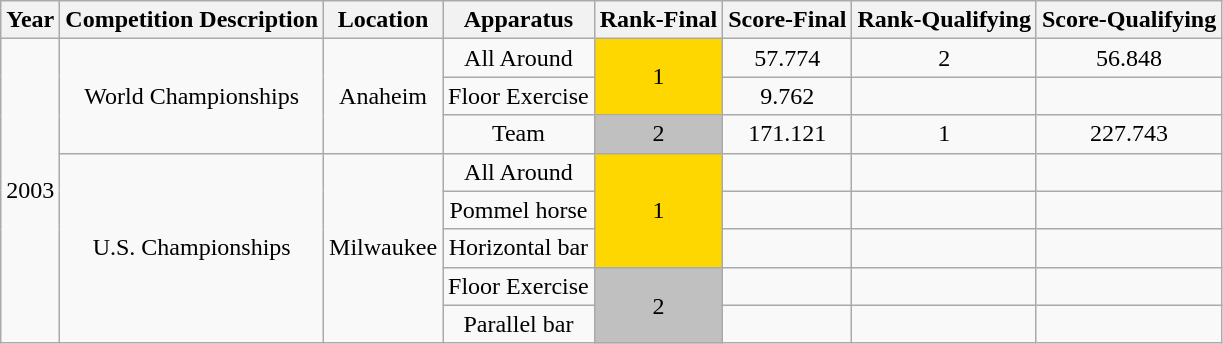<table class="wikitable" style="text-align:center">
<tr>
<th>Year</th>
<th>Competition Description</th>
<th>Location</th>
<th>Apparatus</th>
<th>Rank-Final</th>
<th>Score-Final</th>
<th>Rank-Qualifying</th>
<th>Score-Qualifying</th>
</tr>
<tr>
<td rowspan="8">2003</td>
<td rowspan="3">World Championships</td>
<td rowspan="3">Anaheim</td>
<td>All Around</td>
<td rowspan="2" bgcolor="gold">1</td>
<td>57.774</td>
<td>2</td>
<td>56.848</td>
</tr>
<tr>
<td>Floor Exercise</td>
<td>9.762</td>
<td></td>
<td></td>
</tr>
<tr>
<td>Team</td>
<td bgcolor="silver">2</td>
<td>171.121</td>
<td>1</td>
<td>227.743</td>
</tr>
<tr>
<td rowspan="5">U.S. Championships</td>
<td rowspan="5">Milwaukee</td>
<td>All Around</td>
<td rowspan="3" bgcolor="gold">1</td>
<td></td>
<td></td>
<td></td>
</tr>
<tr>
<td>Pommel horse</td>
<td></td>
<td></td>
<td></td>
</tr>
<tr>
<td>Horizontal bar</td>
<td></td>
<td></td>
<td></td>
</tr>
<tr>
<td>Floor Exercise</td>
<td rowspan="2" bgcolor="silver">2</td>
<td></td>
<td></td>
<td></td>
</tr>
<tr>
<td>Parallel bar</td>
<td></td>
<td></td>
<td></td>
</tr>
</table>
